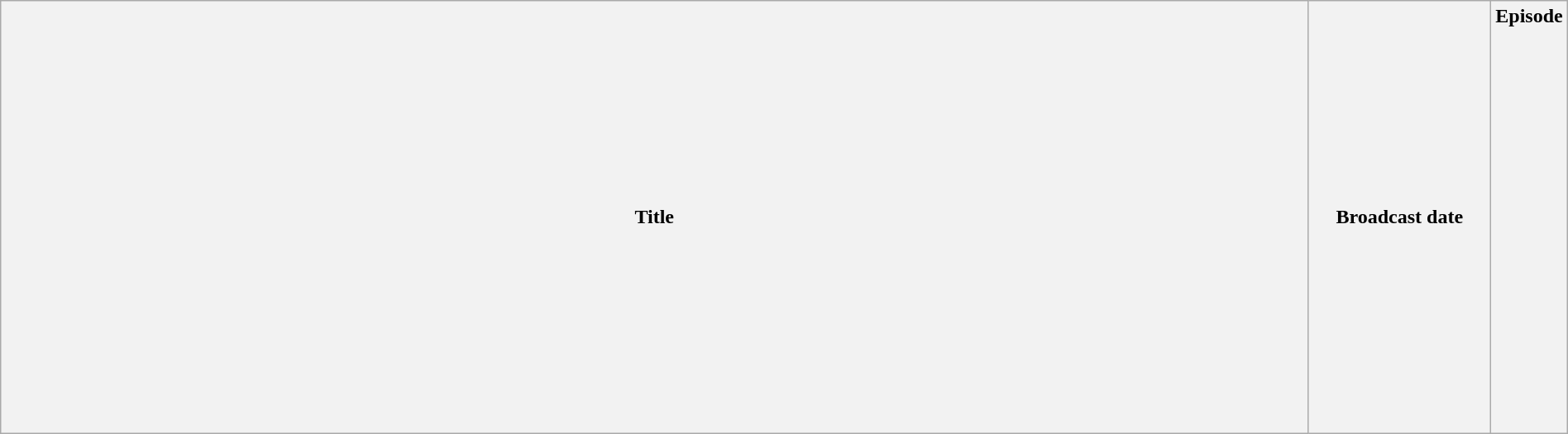<table class="wikitable plainrowheaders" style="width:100%; margin:auto;">
<tr>
<th>Title</th>
<th width="140">Broadcast date</th>
<th width="40">Episode<br><br><br><br><br><br><br><br><br><br><br><br><br><br><br><br><br><br><br></th>
</tr>
</table>
